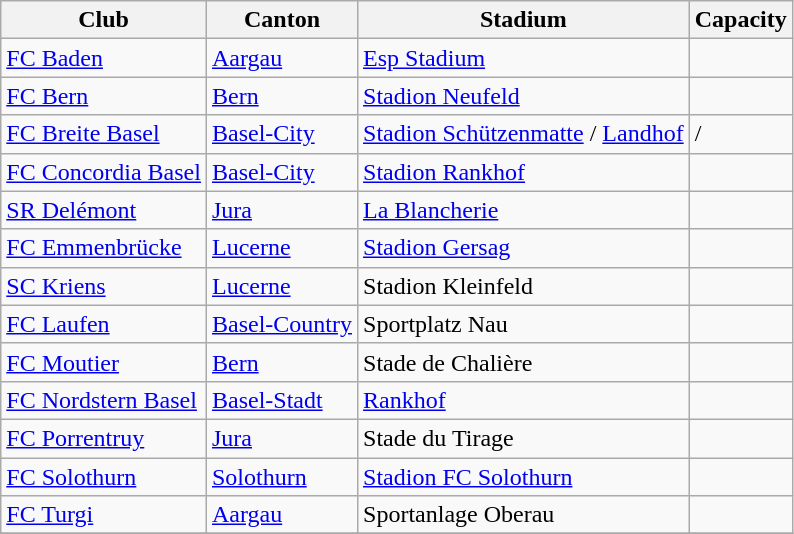<table class="wikitable">
<tr>
<th>Club</th>
<th>Canton</th>
<th>Stadium</th>
<th>Capacity</th>
</tr>
<tr>
<td><a href='#'>FC Baden</a></td>
<td><a href='#'>Aargau</a></td>
<td><a href='#'>Esp Stadium</a></td>
<td></td>
</tr>
<tr>
<td><a href='#'>FC Bern</a></td>
<td><a href='#'>Bern</a></td>
<td><a href='#'>Stadion Neufeld</a></td>
<td></td>
</tr>
<tr>
<td><a href='#'>FC Breite Basel</a></td>
<td><a href='#'>Basel-City</a></td>
<td><a href='#'>Stadion Schützenmatte</a> / <a href='#'>Landhof</a></td>
<td> / </td>
</tr>
<tr>
<td><a href='#'>FC Concordia Basel</a></td>
<td><a href='#'>Basel-City</a></td>
<td><a href='#'>Stadion Rankhof</a></td>
<td></td>
</tr>
<tr>
<td><a href='#'>SR Delémont</a></td>
<td><a href='#'>Jura</a></td>
<td><a href='#'>La Blancherie</a></td>
<td></td>
</tr>
<tr>
<td><a href='#'>FC Emmenbrücke</a></td>
<td><a href='#'>Lucerne</a></td>
<td><a href='#'>Stadion Gersag</a></td>
<td></td>
</tr>
<tr>
<td><a href='#'>SC Kriens</a></td>
<td><a href='#'>Lucerne</a></td>
<td>Stadion Kleinfeld</td>
<td></td>
</tr>
<tr>
<td><a href='#'>FC Laufen</a></td>
<td><a href='#'>Basel-Country</a></td>
<td>Sportplatz Nau</td>
<td></td>
</tr>
<tr>
<td><a href='#'>FC Moutier</a></td>
<td><a href='#'>Bern</a></td>
<td>Stade de Chalière</td>
<td></td>
</tr>
<tr>
<td><a href='#'>FC Nordstern Basel</a></td>
<td><a href='#'>Basel-Stadt</a></td>
<td><a href='#'>Rankhof</a></td>
<td></td>
</tr>
<tr>
<td><a href='#'>FC Porrentruy</a></td>
<td><a href='#'>Jura</a></td>
<td>Stade du Tirage</td>
<td></td>
</tr>
<tr>
<td><a href='#'>FC Solothurn</a></td>
<td><a href='#'>Solothurn</a></td>
<td><a href='#'>Stadion FC Solothurn</a></td>
<td></td>
</tr>
<tr>
<td><a href='#'>FC Turgi</a></td>
<td><a href='#'>Aargau</a></td>
<td>Sportanlage Oberau</td>
<td></td>
</tr>
<tr>
</tr>
</table>
